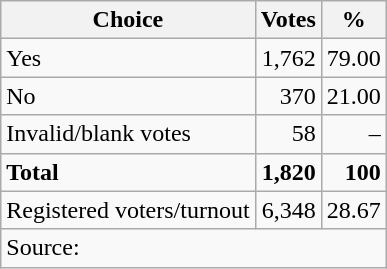<table class=wikitable style=text-align:right>
<tr>
<th>Choice</th>
<th>Votes</th>
<th>%</th>
</tr>
<tr>
<td align=left>Yes</td>
<td>1,762</td>
<td>79.00</td>
</tr>
<tr>
<td align=left>No</td>
<td>370</td>
<td>21.00</td>
</tr>
<tr>
<td align=left>Invalid/blank votes</td>
<td>58</td>
<td>–</td>
</tr>
<tr>
<td align=left><strong>Total</strong></td>
<td><strong>1,820</strong></td>
<td><strong>100</strong></td>
</tr>
<tr>
<td align=left>Registered voters/turnout</td>
<td>6,348</td>
<td>28.67</td>
</tr>
<tr>
<td align=left colspan=3>Source: </td>
</tr>
</table>
